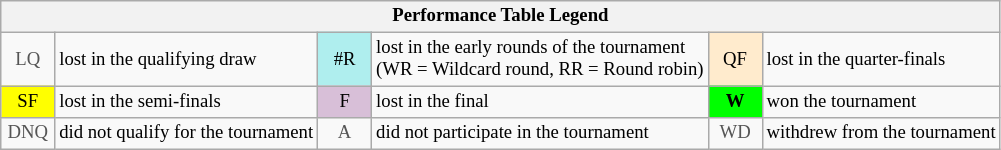<table class="wikitable" style="font-size:78%;">
<tr>
<th colspan="6">Performance Table Legend</th>
</tr>
<tr>
<td align="center" style="color:#555555;" width="30">LQ</td>
<td>lost in the qualifying draw</td>
<td align="center" style="background:#afeeee;">#R</td>
<td>lost in the early rounds of the tournament<br>(WR = Wildcard round, RR = Round robin)</td>
<td align="center" style="background:#ffebcd;">QF</td>
<td>lost in the quarter-finals</td>
</tr>
<tr>
<td align="center" style="background:yellow;">SF</td>
<td>lost in the semi-finals</td>
<td align="center" style="background:#D8BFD8;">F</td>
<td>lost in the final</td>
<td align="center" style="background:#00ff00;"><strong>W</strong></td>
<td>won the tournament</td>
</tr>
<tr>
<td align="center" style="color:#555555;" width="30">DNQ</td>
<td>did not qualify for the tournament</td>
<td align="center" style="color:#555555;" width="30">A</td>
<td>did not participate in the tournament</td>
<td align="center" style="color:#555555;" width="30">WD</td>
<td>withdrew from the tournament</td>
</tr>
</table>
